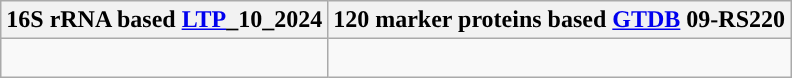<table class="wikitable">
<tr>
<th colspan=1>16S rRNA based <a href='#'>LTP</a>_10_2024</th>
<th colspan=1>120 marker proteins based <a href='#'>GTDB</a> 09-RS220</th>
</tr>
<tr>
<td style="vertical-align:top"><br></td>
<td><br>
</td>
</tr>
</table>
